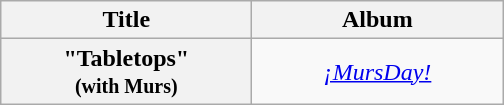<table class="wikitable plainrowheaders" style="text-align:center;">
<tr>
<th scope="col" style="width:10em;">Title</th>
<th scope="col" style="width:10em;">Album</th>
</tr>
<tr>
<th scope="row">"Tabletops"<br><small>(with Murs)</small></th>
<td><em><a href='#'>¡MursDay!</a></em></td>
</tr>
</table>
